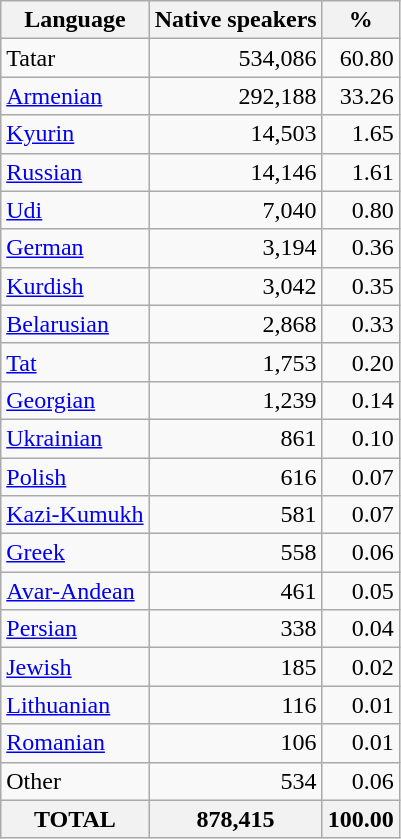<table class="wikitable sortable">
<tr>
<th>Language</th>
<th>Native speakers</th>
<th>%</th>
</tr>
<tr>
<td>Tatar</td>
<td align="right">534,086</td>
<td align="right">60.80</td>
</tr>
<tr>
<td><a href='#'>Armenian</a></td>
<td align="right">292,188</td>
<td align="right">33.26</td>
</tr>
<tr>
<td><a href='#'>Kyurin</a></td>
<td align="right">14,503</td>
<td align="right">1.65</td>
</tr>
<tr>
<td><a href='#'>Russian</a></td>
<td align="right">14,146</td>
<td align="right">1.61</td>
</tr>
<tr>
<td><a href='#'>Udi</a></td>
<td align="right">7,040</td>
<td align="right">0.80</td>
</tr>
<tr>
<td><a href='#'>German</a></td>
<td align="right">3,194</td>
<td align="right">0.36</td>
</tr>
<tr>
<td><a href='#'>Kurdish</a></td>
<td align="right">3,042</td>
<td align="right">0.35</td>
</tr>
<tr>
<td><a href='#'>Belarusian</a></td>
<td align="right">2,868</td>
<td align="right">0.33</td>
</tr>
<tr>
<td><a href='#'>Tat</a></td>
<td align="right">1,753</td>
<td align="right">0.20</td>
</tr>
<tr>
<td><a href='#'>Georgian</a></td>
<td align="right">1,239</td>
<td align="right">0.14</td>
</tr>
<tr>
<td><a href='#'>Ukrainian</a></td>
<td align="right">861</td>
<td align="right">0.10</td>
</tr>
<tr>
<td><a href='#'>Polish</a></td>
<td align="right">616</td>
<td align="right">0.07</td>
</tr>
<tr>
<td><a href='#'>Kazi-Kumukh</a></td>
<td align="right">581</td>
<td align="right">0.07</td>
</tr>
<tr>
<td><a href='#'>Greek</a></td>
<td align="right">558</td>
<td align="right">0.06</td>
</tr>
<tr>
<td><a href='#'>Avar-Andean</a></td>
<td align="right">461</td>
<td align="right">0.05</td>
</tr>
<tr>
<td><a href='#'>Persian</a></td>
<td align="right">338</td>
<td align="right">0.04</td>
</tr>
<tr>
<td><a href='#'>Jewish</a></td>
<td align="right">185</td>
<td align="right">0.02</td>
</tr>
<tr>
<td><a href='#'>Lithuanian</a></td>
<td align="right">116</td>
<td align="right">0.01</td>
</tr>
<tr>
<td><a href='#'>Romanian</a></td>
<td align="right">106</td>
<td align="right">0.01</td>
</tr>
<tr>
<td>Other</td>
<td align="right">534</td>
<td align="right">0.06</td>
</tr>
<tr>
<th>TOTAL</th>
<th>878,415</th>
<th>100.00</th>
</tr>
</table>
